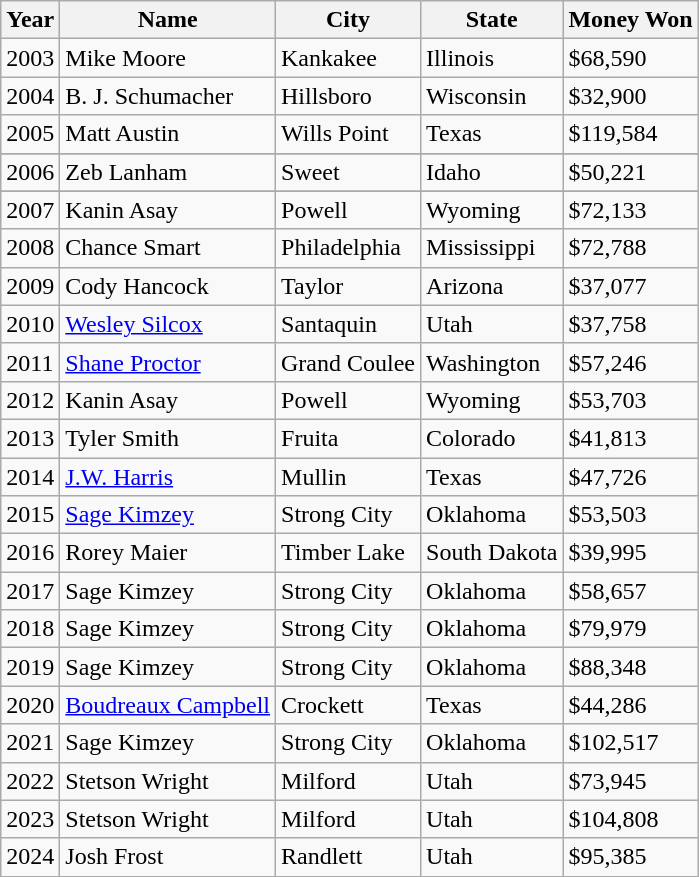<table class="wikitable">
<tr>
<th>Year</th>
<th>Name</th>
<th>City</th>
<th>State</th>
<th>Money Won</th>
</tr>
<tr>
<td>2003</td>
<td>Mike Moore</td>
<td>Kankakee</td>
<td>Illinois</td>
<td>$68,590</td>
</tr>
<tr>
<td>2004</td>
<td>B. J. Schumacher</td>
<td>Hillsboro</td>
<td>Wisconsin</td>
<td>$32,900</td>
</tr>
<tr>
<td>2005</td>
<td>Matt Austin</td>
<td>Wills Point</td>
<td>Texas</td>
<td>$119,584</td>
</tr>
<tr>
</tr>
<tr>
<td>2006</td>
<td>Zeb Lanham</td>
<td>Sweet</td>
<td>Idaho</td>
<td>$50,221</td>
</tr>
<tr>
</tr>
<tr>
<td>2007</td>
<td>Kanin Asay</td>
<td>Powell</td>
<td>Wyoming</td>
<td>$72,133</td>
</tr>
<tr>
<td>2008</td>
<td>Chance Smart</td>
<td>Philadelphia</td>
<td>Mississippi</td>
<td>$72,788</td>
</tr>
<tr>
<td>2009</td>
<td>Cody Hancock</td>
<td>Taylor</td>
<td>Arizona</td>
<td>$37,077</td>
</tr>
<tr>
<td>2010</td>
<td><a href='#'>Wesley Silcox</a></td>
<td>Santaquin</td>
<td>Utah</td>
<td>$37,758</td>
</tr>
<tr>
<td>2011</td>
<td><a href='#'>Shane Proctor</a></td>
<td>Grand Coulee</td>
<td>Washington</td>
<td>$57,246</td>
</tr>
<tr>
<td>2012</td>
<td>Kanin Asay</td>
<td>Powell</td>
<td>Wyoming</td>
<td>$53,703</td>
</tr>
<tr>
<td>2013</td>
<td>Tyler Smith</td>
<td>Fruita</td>
<td>Colorado</td>
<td>$41,813</td>
</tr>
<tr>
<td>2014</td>
<td><a href='#'>J.W. Harris</a></td>
<td>Mullin</td>
<td>Texas</td>
<td>$47,726</td>
</tr>
<tr>
<td>2015</td>
<td><a href='#'>Sage Kimzey</a></td>
<td>Strong City</td>
<td>Oklahoma</td>
<td>$53,503</td>
</tr>
<tr>
<td>2016</td>
<td>Rorey Maier</td>
<td>Timber Lake</td>
<td>South Dakota</td>
<td>$39,995</td>
</tr>
<tr>
<td>2017</td>
<td>Sage Kimzey</td>
<td>Strong City</td>
<td>Oklahoma</td>
<td>$58,657</td>
</tr>
<tr>
<td>2018</td>
<td>Sage Kimzey</td>
<td>Strong City</td>
<td>Oklahoma</td>
<td>$79,979</td>
</tr>
<tr>
<td>2019</td>
<td>Sage Kimzey</td>
<td>Strong City</td>
<td>Oklahoma</td>
<td>$88,348</td>
</tr>
<tr>
<td>2020</td>
<td><a href='#'>Boudreaux Campbell</a></td>
<td>Crockett</td>
<td>Texas</td>
<td>$44,286</td>
</tr>
<tr>
<td>2021</td>
<td>Sage Kimzey</td>
<td>Strong City</td>
<td>Oklahoma</td>
<td>$102,517</td>
</tr>
<tr>
<td>2022</td>
<td>Stetson Wright</td>
<td>Milford</td>
<td>Utah</td>
<td>$73,945</td>
</tr>
<tr>
<td>2023</td>
<td>Stetson Wright</td>
<td>Milford</td>
<td>Utah</td>
<td>$104,808</td>
</tr>
<tr>
<td>2024</td>
<td>Josh Frost</td>
<td>Randlett</td>
<td>Utah</td>
<td>$95,385</td>
</tr>
</table>
